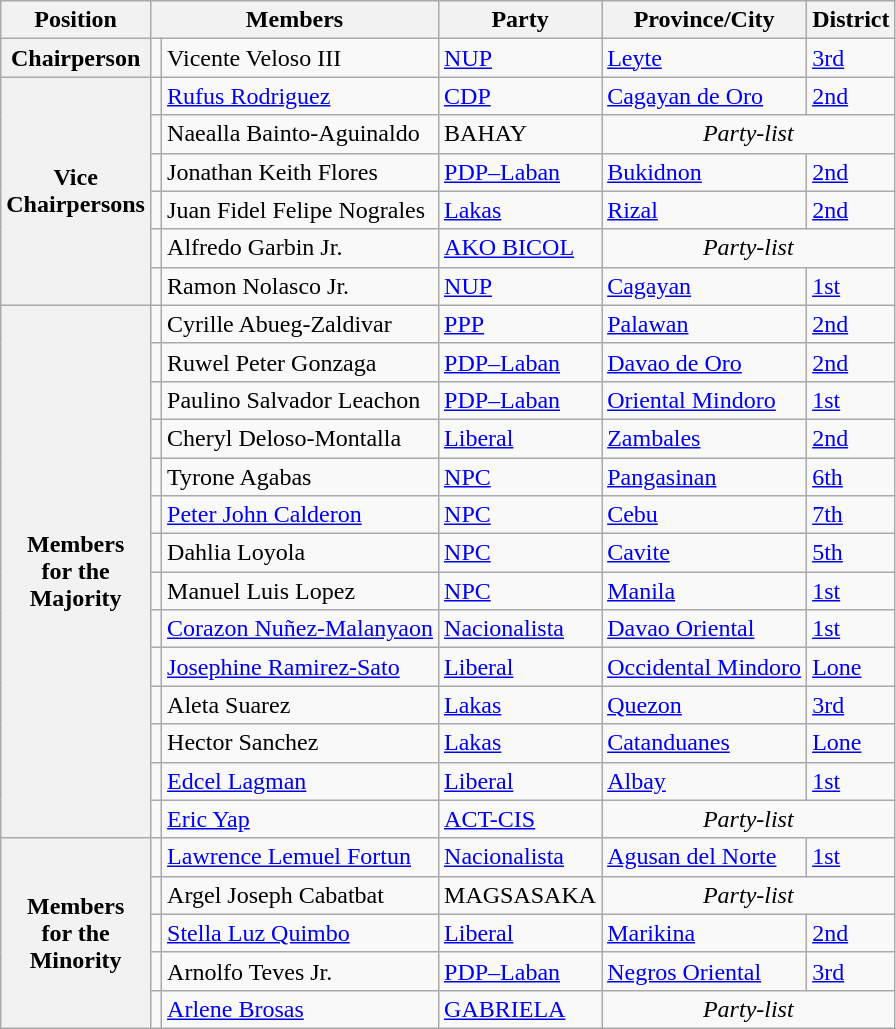<table class="wikitable" style="font-size: 100%;">
<tr>
<th>Position</th>
<th colspan="2">Members</th>
<th>Party</th>
<th>Province/City</th>
<th>District</th>
</tr>
<tr>
<th>Chairperson</th>
<td></td>
<td>Vicente Veloso III</td>
<td><a href='#'>NUP</a></td>
<td><a href='#'>Leyte</a></td>
<td><a href='#'>3rd</a></td>
</tr>
<tr>
<th rowspan="6">Vice<br>Chairpersons</th>
<td></td>
<td><a href='#'>Rufus Rodriguez</a></td>
<td><a href='#'>CDP</a></td>
<td><a href='#'>Cagayan de Oro</a></td>
<td><a href='#'>2nd</a></td>
</tr>
<tr>
<td></td>
<td>Naealla Bainto-Aguinaldo</td>
<td>BAHAY</td>
<td align="center" colspan="2"><em>Party-list</em></td>
</tr>
<tr>
<td></td>
<td>Jonathan Keith Flores</td>
<td><a href='#'>PDP–Laban</a></td>
<td><a href='#'>Bukidnon</a></td>
<td><a href='#'>2nd</a></td>
</tr>
<tr>
<td></td>
<td>Juan Fidel Felipe Nograles</td>
<td><a href='#'>Lakas</a></td>
<td><a href='#'>Rizal</a></td>
<td><a href='#'>2nd</a></td>
</tr>
<tr>
<td></td>
<td>Alfredo Garbin Jr.</td>
<td><a href='#'>AKO BICOL</a></td>
<td align="center" colspan="2"><em>Party-list</em></td>
</tr>
<tr>
<td></td>
<td>Ramon Nolasco Jr.</td>
<td><a href='#'>NUP</a></td>
<td><a href='#'>Cagayan</a></td>
<td><a href='#'>1st</a></td>
</tr>
<tr>
<th rowspan="14">Members<br>for the<br>Majority</th>
<td></td>
<td>Cyrille Abueg-Zaldivar</td>
<td><a href='#'>PPP</a></td>
<td><a href='#'>Palawan</a></td>
<td><a href='#'>2nd</a></td>
</tr>
<tr>
<td></td>
<td>Ruwel Peter Gonzaga</td>
<td><a href='#'>PDP–Laban</a></td>
<td><a href='#'>Davao de Oro</a></td>
<td><a href='#'>2nd</a></td>
</tr>
<tr>
<td></td>
<td>Paulino Salvador Leachon</td>
<td><a href='#'>PDP–Laban</a></td>
<td><a href='#'>Oriental Mindoro</a></td>
<td><a href='#'>1st</a></td>
</tr>
<tr>
<td></td>
<td>Cheryl Deloso-Montalla</td>
<td><a href='#'>Liberal</a></td>
<td><a href='#'>Zambales</a></td>
<td><a href='#'>2nd</a></td>
</tr>
<tr>
<td></td>
<td>Tyrone Agabas</td>
<td><a href='#'>NPC</a></td>
<td><a href='#'>Pangasinan</a></td>
<td><a href='#'>6th</a></td>
</tr>
<tr>
<td></td>
<td><a href='#'>Peter John Calderon</a></td>
<td><a href='#'>NPC</a></td>
<td><a href='#'>Cebu</a></td>
<td><a href='#'>7th</a></td>
</tr>
<tr>
<td></td>
<td>Dahlia Loyola</td>
<td><a href='#'>NPC</a></td>
<td><a href='#'>Cavite</a></td>
<td><a href='#'>5th</a></td>
</tr>
<tr>
<td></td>
<td>Manuel Luis Lopez</td>
<td><a href='#'>NPC</a></td>
<td><a href='#'>Manila</a></td>
<td><a href='#'>1st</a></td>
</tr>
<tr>
<td></td>
<td><a href='#'>Corazon Nuñez-Malanyaon</a></td>
<td><a href='#'>Nacionalista</a></td>
<td><a href='#'>Davao Oriental</a></td>
<td><a href='#'>1st</a></td>
</tr>
<tr>
<td></td>
<td><a href='#'>Josephine Ramirez-Sato</a></td>
<td><a href='#'>Liberal</a></td>
<td><a href='#'>Occidental Mindoro</a></td>
<td><a href='#'>Lone</a></td>
</tr>
<tr>
<td></td>
<td>Aleta Suarez</td>
<td><a href='#'>Lakas</a></td>
<td><a href='#'>Quezon</a></td>
<td><a href='#'>3rd</a></td>
</tr>
<tr>
<td></td>
<td>Hector Sanchez</td>
<td><a href='#'>Lakas</a></td>
<td><a href='#'>Catanduanes</a></td>
<td><a href='#'>Lone</a></td>
</tr>
<tr>
<td></td>
<td><a href='#'>Edcel Lagman</a></td>
<td><a href='#'>Liberal</a></td>
<td><a href='#'>Albay</a></td>
<td><a href='#'>1st</a></td>
</tr>
<tr>
<td></td>
<td><a href='#'>Eric Yap</a></td>
<td><a href='#'>ACT-CIS</a></td>
<td align="center" colspan="2"><em>Party-list</em></td>
</tr>
<tr>
<th rowspan="5">Members<br>for the<br>Minority</th>
<td></td>
<td><a href='#'>Lawrence Lemuel Fortun</a></td>
<td><a href='#'>Nacionalista</a></td>
<td><a href='#'>Agusan del Norte</a></td>
<td><a href='#'>1st</a></td>
</tr>
<tr>
<td></td>
<td>Argel Joseph Cabatbat</td>
<td>MAGSASAKA</td>
<td align="center" colspan="2"><em>Party-list</em></td>
</tr>
<tr>
<td></td>
<td><a href='#'>Stella Luz Quimbo</a></td>
<td><a href='#'>Liberal</a></td>
<td><a href='#'>Marikina</a></td>
<td><a href='#'>2nd</a></td>
</tr>
<tr>
<td></td>
<td>Arnolfo Teves Jr.</td>
<td><a href='#'>PDP–Laban</a></td>
<td><a href='#'>Negros Oriental</a></td>
<td><a href='#'>3rd</a></td>
</tr>
<tr>
<td></td>
<td><a href='#'>Arlene Brosas</a></td>
<td><a href='#'>GABRIELA</a></td>
<td align="center" colspan="2"><em>Party-list</em></td>
</tr>
</table>
